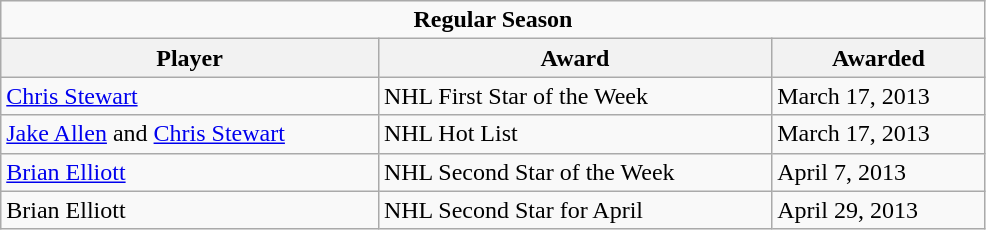<table class="wikitable" width="52%">
<tr>
<td colspan="10" align="center"><strong>Regular Season</strong></td>
</tr>
<tr>
<th>Player</th>
<th>Award</th>
<th>Awarded</th>
</tr>
<tr>
<td><a href='#'>Chris Stewart</a></td>
<td>NHL First Star of the Week</td>
<td>March 17, 2013</td>
</tr>
<tr>
<td><a href='#'>Jake Allen</a> and <a href='#'>Chris Stewart</a></td>
<td>NHL Hot List</td>
<td>March 17, 2013</td>
</tr>
<tr>
<td><a href='#'>Brian Elliott</a></td>
<td>NHL Second Star of the Week</td>
<td>April 7, 2013</td>
</tr>
<tr>
<td>Brian Elliott </td>
<td>NHL Second Star for April</td>
<td>April 29, 2013</td>
</tr>
</table>
